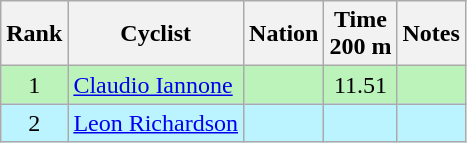<table class="wikitable sortable" style="text-align:center">
<tr>
<th>Rank</th>
<th>Cyclist</th>
<th>Nation</th>
<th>Time<br>200 m</th>
<th>Notes</th>
</tr>
<tr bgcolor=bbf3bb>
<td>1</td>
<td align=left><a href='#'>Claudio Iannone</a></td>
<td align=left></td>
<td>11.51</td>
<td></td>
</tr>
<tr bgcolor=bbf3ff>
<td>2</td>
<td align=left><a href='#'>Leon Richardson</a></td>
<td align=left></td>
<td></td>
<td></td>
</tr>
</table>
